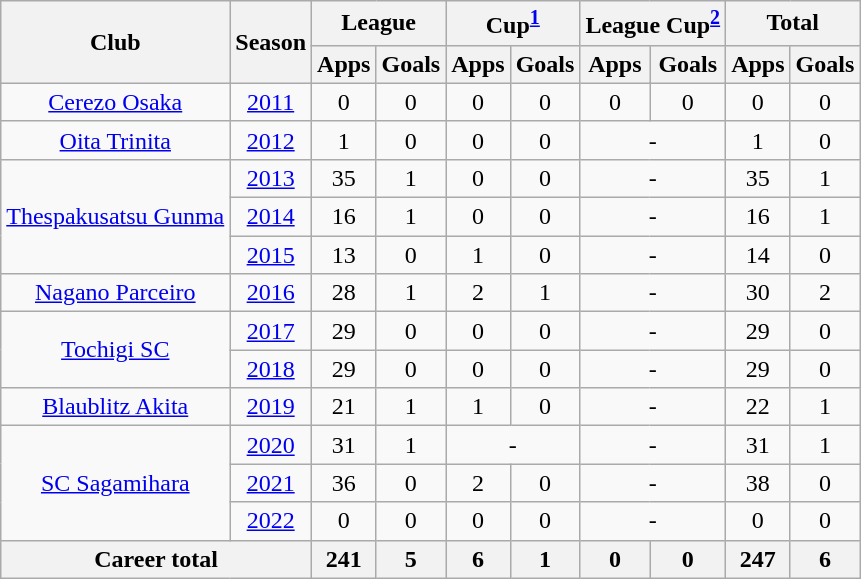<table class="wikitable" style="text-align:center;">
<tr>
<th rowspan="2">Club</th>
<th rowspan="2">Season</th>
<th colspan="2">League</th>
<th colspan="2">Cup<sup><a href='#'>1</a></sup></th>
<th colspan="2">League Cup<sup><a href='#'>2</a></sup></th>
<th colspan="2">Total</th>
</tr>
<tr>
<th>Apps</th>
<th>Goals</th>
<th>Apps</th>
<th>Goals</th>
<th>Apps</th>
<th>Goals</th>
<th>Apps</th>
<th>Goals</th>
</tr>
<tr>
<td><a href='#'>Cerezo Osaka</a></td>
<td><a href='#'>2011</a></td>
<td>0</td>
<td>0</td>
<td>0</td>
<td>0</td>
<td>0</td>
<td>0</td>
<td>0</td>
<td>0</td>
</tr>
<tr>
<td><a href='#'>Oita Trinita</a></td>
<td><a href='#'>2012</a></td>
<td>1</td>
<td>0</td>
<td>0</td>
<td>0</td>
<td colspan="2">-</td>
<td>1</td>
<td>0</td>
</tr>
<tr>
<td rowspan="3"><a href='#'>Thespakusatsu Gunma</a></td>
<td><a href='#'>2013</a></td>
<td>35</td>
<td>1</td>
<td>0</td>
<td>0</td>
<td colspan="2">-</td>
<td>35</td>
<td>1</td>
</tr>
<tr>
<td><a href='#'>2014</a></td>
<td>16</td>
<td>1</td>
<td>0</td>
<td>0</td>
<td colspan="2">-</td>
<td>16</td>
<td>1</td>
</tr>
<tr>
<td><a href='#'>2015</a></td>
<td>13</td>
<td>0</td>
<td>1</td>
<td>0</td>
<td colspan="2">-</td>
<td>14</td>
<td>0</td>
</tr>
<tr>
<td><a href='#'>Nagano Parceiro</a></td>
<td><a href='#'>2016</a></td>
<td>28</td>
<td>1</td>
<td>2</td>
<td>1</td>
<td colspan="2">-</td>
<td>30</td>
<td>2</td>
</tr>
<tr>
<td rowspan="2"><a href='#'>Tochigi SC</a></td>
<td><a href='#'>2017</a></td>
<td>29</td>
<td>0</td>
<td>0</td>
<td>0</td>
<td colspan="2">-</td>
<td>29</td>
<td>0</td>
</tr>
<tr>
<td><a href='#'>2018</a></td>
<td>29</td>
<td>0</td>
<td>0</td>
<td>0</td>
<td colspan="2">-</td>
<td>29</td>
<td>0</td>
</tr>
<tr>
<td><a href='#'>Blaublitz Akita</a></td>
<td><a href='#'>2019</a></td>
<td>21</td>
<td>1</td>
<td>1</td>
<td>0</td>
<td colspan="2">-</td>
<td>22</td>
<td>1</td>
</tr>
<tr>
<td rowspan=3><a href='#'>SC Sagamihara</a></td>
<td><a href='#'>2020</a></td>
<td>31</td>
<td>1</td>
<td colspan="2">-</td>
<td colspan="2">-</td>
<td>31</td>
<td>1</td>
</tr>
<tr>
<td><a href='#'>2021</a></td>
<td>36</td>
<td>0</td>
<td>2</td>
<td>0</td>
<td colspan="2">-</td>
<td>38</td>
<td>0</td>
</tr>
<tr>
<td><a href='#'>2022</a></td>
<td>0</td>
<td>0</td>
<td>0</td>
<td>0</td>
<td colspan="2">-</td>
<td>0</td>
<td>0</td>
</tr>
<tr>
<th colspan="2">Career total</th>
<th>241</th>
<th>5</th>
<th>6</th>
<th>1</th>
<th>0</th>
<th>0</th>
<th>247</th>
<th>6</th>
</tr>
</table>
